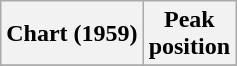<table class="wikitable sortable">
<tr>
<th align="center">Chart (1959)</th>
<th align="center">Peak<br>position</th>
</tr>
<tr>
</tr>
</table>
